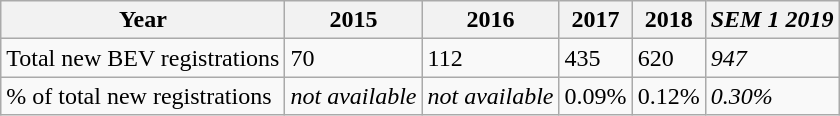<table class="wikitable">
<tr>
<th>Year</th>
<th>2015</th>
<th>2016</th>
<th>2017</th>
<th>2018</th>
<th><em>SEM 1 2019</em></th>
</tr>
<tr>
<td>Total new BEV registrations</td>
<td>70</td>
<td>112</td>
<td>435</td>
<td>620</td>
<td><em>947</em></td>
</tr>
<tr>
<td>% of total new registrations</td>
<td><em>not available</em></td>
<td><em>not available</em></td>
<td>0.09%</td>
<td>0.12%</td>
<td><em>0.30%</em></td>
</tr>
</table>
